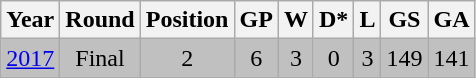<table class="wikitable" style="text-align: center;">
<tr>
<th>Year</th>
<th>Round</th>
<th>Position</th>
<th>GP</th>
<th>W</th>
<th>D*</th>
<th>L</th>
<th>GS</th>
<th>GA</th>
</tr>
<tr style="background:silver;">
<td> <a href='#'>2017</a></td>
<td>Final</td>
<td>2</td>
<td>6</td>
<td>3</td>
<td>0</td>
<td>3</td>
<td>149</td>
<td>141</td>
</tr>
</table>
